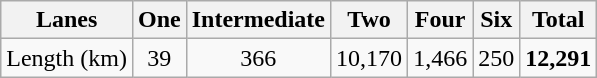<table class="sortable wikitable" style="text-align:center;" style="font-size: 100%">
<tr>
<th>Lanes</th>
<th>One</th>
<th>Intermediate</th>
<th>Two</th>
<th>Four</th>
<th>Six</th>
<th><strong>Total</strong></th>
</tr>
<tr>
<td>Length (km)</td>
<td>39</td>
<td>366</td>
<td>10,170</td>
<td>1,466</td>
<td>250</td>
<td><strong>12,291</strong></td>
</tr>
</table>
